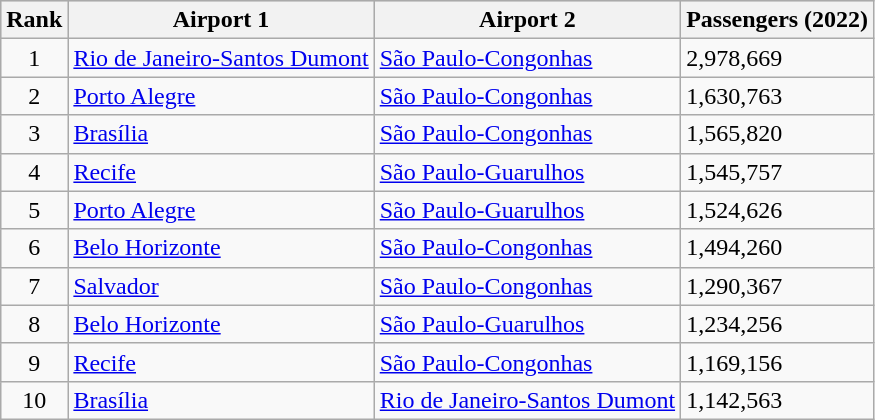<table class="wikitable sortable">
<tr style="background:lightgrey;">
<th>Rank</th>
<th>Airport 1</th>
<th>Airport 2</th>
<th>Passengers (2022)</th>
</tr>
<tr>
<td align="center">1</td>
<td><a href='#'>Rio de Janeiro-Santos Dumont</a></td>
<td><a href='#'>São Paulo-Congonhas</a></td>
<td>2,978,669</td>
</tr>
<tr>
<td align="center">2</td>
<td><a href='#'>Porto Alegre</a></td>
<td><a href='#'>São Paulo-Congonhas</a></td>
<td>1,630,763</td>
</tr>
<tr>
<td align="center">3</td>
<td><a href='#'>Brasília</a></td>
<td><a href='#'>São Paulo-Congonhas</a></td>
<td>1,565,820</td>
</tr>
<tr>
<td align="center">4</td>
<td><a href='#'>Recife</a></td>
<td><a href='#'>São Paulo-Guarulhos</a></td>
<td>1,545,757</td>
</tr>
<tr>
<td align="center">5</td>
<td><a href='#'>Porto Alegre</a></td>
<td><a href='#'>São Paulo-Guarulhos</a></td>
<td>1,524,626</td>
</tr>
<tr>
<td align="center">6</td>
<td><a href='#'>Belo Horizonte</a></td>
<td><a href='#'>São Paulo-Congonhas</a></td>
<td>1,494,260</td>
</tr>
<tr>
<td align="center">7</td>
<td><a href='#'>Salvador</a></td>
<td><a href='#'>São Paulo-Congonhas</a></td>
<td>1,290,367</td>
</tr>
<tr>
<td align="center">8</td>
<td><a href='#'>Belo Horizonte</a></td>
<td><a href='#'>São Paulo-Guarulhos</a></td>
<td>1,234,256</td>
</tr>
<tr>
<td align="center">9</td>
<td><a href='#'>Recife</a></td>
<td><a href='#'>São Paulo-Congonhas</a></td>
<td>1,169,156</td>
</tr>
<tr>
<td align="center">10</td>
<td><a href='#'>Brasília</a></td>
<td><a href='#'>Rio de Janeiro-Santos Dumont</a></td>
<td>1,142,563</td>
</tr>
</table>
